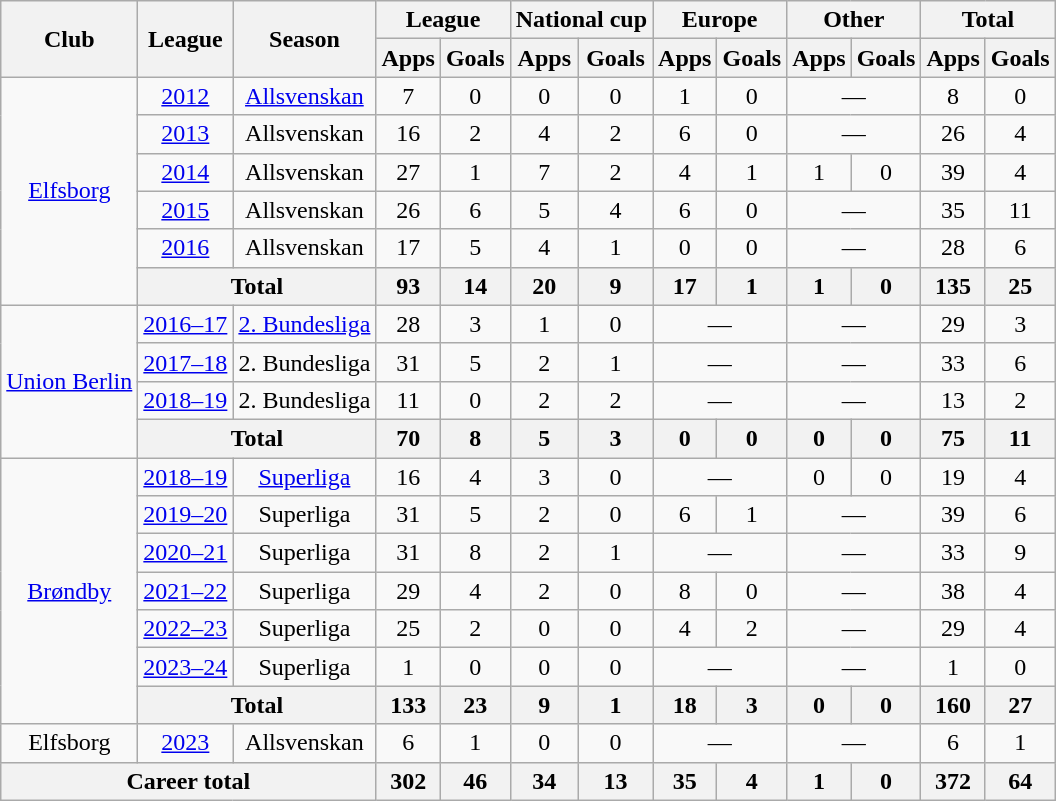<table class="wikitable" style="text-align:center">
<tr>
<th rowspan="2">Club</th>
<th rowspan="2">League</th>
<th rowspan="2">Season</th>
<th colspan="2">League</th>
<th colspan="2">National cup</th>
<th colspan="2">Europe</th>
<th colspan="2">Other</th>
<th colspan="2">Total</th>
</tr>
<tr>
<th>Apps</th>
<th>Goals</th>
<th>Apps</th>
<th>Goals</th>
<th>Apps</th>
<th>Goals</th>
<th>Apps</th>
<th>Goals</th>
<th>Apps</th>
<th>Goals</th>
</tr>
<tr>
<td rowspan="6"><a href='#'>Elfsborg</a></td>
<td><a href='#'>2012</a></td>
<td><a href='#'>Allsvenskan</a></td>
<td>7</td>
<td>0</td>
<td>0</td>
<td>0</td>
<td>1</td>
<td>0</td>
<td colspan="2">—</td>
<td>8</td>
<td>0</td>
</tr>
<tr>
<td><a href='#'>2013</a></td>
<td>Allsvenskan</td>
<td>16</td>
<td>2</td>
<td>4</td>
<td>2</td>
<td>6</td>
<td>0</td>
<td colspan="2">—</td>
<td>26</td>
<td>4</td>
</tr>
<tr>
<td><a href='#'>2014</a></td>
<td>Allsvenskan</td>
<td>27</td>
<td>1</td>
<td>7</td>
<td>2</td>
<td>4</td>
<td>1</td>
<td>1</td>
<td>0</td>
<td>39</td>
<td>4</td>
</tr>
<tr>
<td><a href='#'>2015</a></td>
<td>Allsvenskan</td>
<td>26</td>
<td>6</td>
<td>5</td>
<td>4</td>
<td>6</td>
<td>0</td>
<td colspan="2">—</td>
<td>35</td>
<td>11</td>
</tr>
<tr>
<td><a href='#'>2016</a></td>
<td>Allsvenskan</td>
<td>17</td>
<td>5</td>
<td>4</td>
<td>1</td>
<td>0</td>
<td>0</td>
<td colspan="2">—</td>
<td>28</td>
<td>6</td>
</tr>
<tr>
<th colspan="2">Total</th>
<th>93</th>
<th>14</th>
<th>20</th>
<th>9</th>
<th>17</th>
<th>1</th>
<th>1</th>
<th>0</th>
<th>135</th>
<th>25</th>
</tr>
<tr>
<td rowspan="4"><a href='#'>Union Berlin</a></td>
<td><a href='#'>2016–17</a></td>
<td><a href='#'>2. Bundesliga</a></td>
<td>28</td>
<td>3</td>
<td>1</td>
<td>0</td>
<td colspan="2">—</td>
<td colspan="2">—</td>
<td>29</td>
<td>3</td>
</tr>
<tr>
<td><a href='#'>2017–18</a></td>
<td>2. Bundesliga</td>
<td>31</td>
<td>5</td>
<td>2</td>
<td>1</td>
<td colspan="2">—</td>
<td colspan="2">—</td>
<td>33</td>
<td>6</td>
</tr>
<tr>
<td><a href='#'>2018–19</a></td>
<td>2. Bundesliga</td>
<td>11</td>
<td>0</td>
<td>2</td>
<td>2</td>
<td colspan="2">—</td>
<td colspan="2">—</td>
<td>13</td>
<td>2</td>
</tr>
<tr>
<th colspan="2">Total</th>
<th>70</th>
<th>8</th>
<th>5</th>
<th>3</th>
<th>0</th>
<th>0</th>
<th>0</th>
<th>0</th>
<th>75</th>
<th>11</th>
</tr>
<tr>
<td rowspan="7"><a href='#'>Brøndby</a></td>
<td><a href='#'>2018–19</a></td>
<td><a href='#'>Superliga</a></td>
<td>16</td>
<td>4</td>
<td>3</td>
<td>0</td>
<td colspan="2">—</td>
<td>0</td>
<td>0</td>
<td>19</td>
<td>4</td>
</tr>
<tr>
<td><a href='#'>2019–20</a></td>
<td>Superliga</td>
<td>31</td>
<td>5</td>
<td>2</td>
<td>0</td>
<td>6</td>
<td>1</td>
<td colspan="2">—</td>
<td>39</td>
<td>6</td>
</tr>
<tr>
<td><a href='#'>2020–21</a></td>
<td>Superliga</td>
<td>31</td>
<td>8</td>
<td>2</td>
<td>1</td>
<td colspan="2">—</td>
<td colspan="2">—</td>
<td>33</td>
<td>9</td>
</tr>
<tr>
<td><a href='#'>2021–22</a></td>
<td>Superliga</td>
<td>29</td>
<td>4</td>
<td>2</td>
<td>0</td>
<td>8</td>
<td>0</td>
<td colspan="2">—</td>
<td>38</td>
<td>4</td>
</tr>
<tr>
<td><a href='#'>2022–23</a></td>
<td>Superliga</td>
<td>25</td>
<td>2</td>
<td>0</td>
<td>0</td>
<td>4</td>
<td>2</td>
<td colspan="2">—</td>
<td>29</td>
<td>4</td>
</tr>
<tr>
<td><a href='#'>2023–24</a></td>
<td>Superliga</td>
<td>1</td>
<td>0</td>
<td>0</td>
<td>0</td>
<td colspan="2">—</td>
<td colspan="2">—</td>
<td>1</td>
<td>0</td>
</tr>
<tr>
<th colspan="2">Total</th>
<th>133</th>
<th>23</th>
<th>9</th>
<th>1</th>
<th>18</th>
<th>3</th>
<th>0</th>
<th>0</th>
<th>160</th>
<th>27</th>
</tr>
<tr>
<td>Elfsborg</td>
<td><a href='#'>2023</a></td>
<td>Allsvenskan</td>
<td>6</td>
<td>1</td>
<td>0</td>
<td>0</td>
<td colspan="2">—</td>
<td colspan="2">—</td>
<td>6</td>
<td>1</td>
</tr>
<tr>
<th colspan="3">Career total</th>
<th>302</th>
<th>46</th>
<th>34</th>
<th>13</th>
<th>35</th>
<th>4</th>
<th>1</th>
<th>0</th>
<th>372</th>
<th>64</th>
</tr>
</table>
